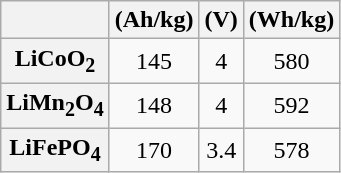<table class="wikitable" style="float: left; margin: 1em auto 1em auto">
<tr>
<th></th>
<th scope="col">(Ah/kg)</th>
<th scope="col">(V)</th>
<th scope="col">(Wh/kg)</th>
</tr>
<tr>
<th scope="col">LiCoO<sub>2</sub></th>
<td align="center">145</td>
<td align="center">4</td>
<td align="center">580</td>
</tr>
<tr>
<th scope="col">LiMn<sub>2</sub>O<sub>4</sub></th>
<td align="center">148</td>
<td align="center">4</td>
<td align="center">592</td>
</tr>
<tr>
<th scope="col">LiFePO<sub>4</sub></th>
<td align="center">170</td>
<td align="center">3.4</td>
<td align="center">578</td>
</tr>
</table>
